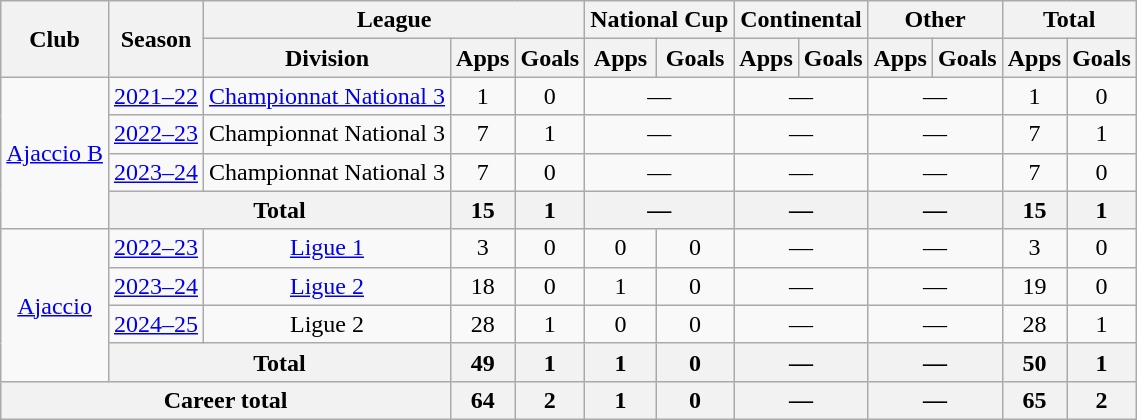<table class=wikitable style=text-align:center>
<tr>
<th rowspan=2>Club</th>
<th rowspan=2>Season</th>
<th colspan=3>League</th>
<th colspan=2>National Cup</th>
<th colspan=2>Continental</th>
<th colspan=2>Other</th>
<th colspan=2>Total</th>
</tr>
<tr>
<th>Division</th>
<th>Apps</th>
<th>Goals</th>
<th>Apps</th>
<th>Goals</th>
<th>Apps</th>
<th>Goals</th>
<th>Apps</th>
<th>Goals</th>
<th>Apps</th>
<th>Goals</th>
</tr>
<tr>
<td rowspan="4"><a href='#'>Ajaccio B</a></td>
<td><a href='#'>2021–22</a></td>
<td><a href='#'>Championnat National 3</a></td>
<td>1</td>
<td>0</td>
<td colspan="2">—</td>
<td colspan="2">—</td>
<td colspan="2">—</td>
<td>1</td>
<td>0</td>
</tr>
<tr>
<td><a href='#'>2022–23</a></td>
<td>Championnat National 3</td>
<td>7</td>
<td>1</td>
<td colspan="2">—</td>
<td colspan="2">—</td>
<td colspan="2">—</td>
<td>7</td>
<td>1</td>
</tr>
<tr>
<td><a href='#'>2023–24</a></td>
<td>Championnat National 3</td>
<td>7</td>
<td>0</td>
<td colspan="2">—</td>
<td colspan="2">—</td>
<td colspan="2">—</td>
<td>7</td>
<td>0</td>
</tr>
<tr>
<th colspan="2">Total</th>
<th>15</th>
<th>1</th>
<th colspan="2">—</th>
<th colspan="2">—</th>
<th colspan="2">—</th>
<th>15</th>
<th>1</th>
</tr>
<tr>
<td rowspan="4"><a href='#'>Ajaccio</a></td>
<td><a href='#'>2022–23</a></td>
<td><a href='#'>Ligue 1</a></td>
<td>3</td>
<td>0</td>
<td>0</td>
<td>0</td>
<td colspan="2">—</td>
<td colspan="2">—</td>
<td>3</td>
<td>0</td>
</tr>
<tr>
<td><a href='#'>2023–24</a></td>
<td><a href='#'>Ligue 2</a></td>
<td>18</td>
<td>0</td>
<td>1</td>
<td>0</td>
<td colspan="2">—</td>
<td colspan="2">—</td>
<td>19</td>
<td>0</td>
</tr>
<tr>
<td><a href='#'>2024–25</a></td>
<td>Ligue 2</td>
<td>28</td>
<td>1</td>
<td>0</td>
<td>0</td>
<td colspan="2">—</td>
<td colspan="2">—</td>
<td>28</td>
<td>1</td>
</tr>
<tr>
<th colspan="2">Total</th>
<th>49</th>
<th>1</th>
<th>1</th>
<th>0</th>
<th colspan="2">—</th>
<th colspan="2">—</th>
<th>50</th>
<th>1</th>
</tr>
<tr>
<th colspan="3">Career total</th>
<th>64</th>
<th>2</th>
<th>1</th>
<th>0</th>
<th colspan="2">—</th>
<th colspan="2">—</th>
<th>65</th>
<th>2</th>
</tr>
</table>
